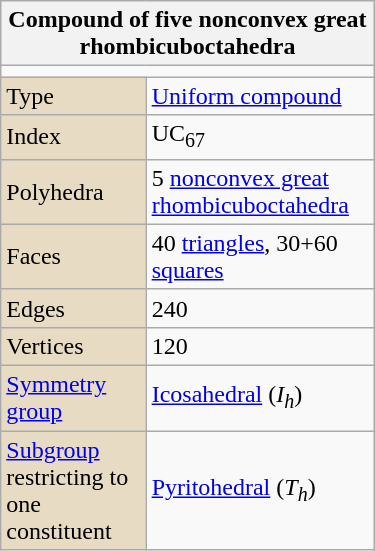<table class="wikitable" style="float:right; margin-left:8px; width:250px">
<tr>
<th bgcolor=#e7dcc3 colspan=2>Compound of five nonconvex great rhombicuboctahedra</th>
</tr>
<tr>
<td align=center colspan=2></td>
</tr>
<tr>
<td bgcolor=#e7dcc3>Type</td>
<td><a href='#'>Uniform compound</a></td>
</tr>
<tr>
<td bgcolor=#e7dcc3>Index</td>
<td>UC<sub>67</sub></td>
</tr>
<tr>
<td bgcolor=#e7dcc3>Polyhedra</td>
<td>5 <a href='#'>nonconvex great rhombicuboctahedra</a></td>
</tr>
<tr>
<td bgcolor=#e7dcc3>Faces</td>
<td>40 <a href='#'>triangles</a>, 30+60 <a href='#'>squares</a></td>
</tr>
<tr>
<td bgcolor=#e7dcc3>Edges</td>
<td>240</td>
</tr>
<tr>
<td bgcolor=#e7dcc3>Vertices</td>
<td>120</td>
</tr>
<tr>
<td bgcolor=#e7dcc3><a href='#'>Symmetry group</a></td>
<td><a href='#'>Icosahedral</a> (<em>I<sub>h</sub></em>)</td>
</tr>
<tr>
<td bgcolor=#e7dcc3><a href='#'>Subgroup</a> restricting to one constituent</td>
<td><a href='#'>Pyritohedral</a> (<em>T<sub>h</sub></em>)</td>
</tr>
</table>
